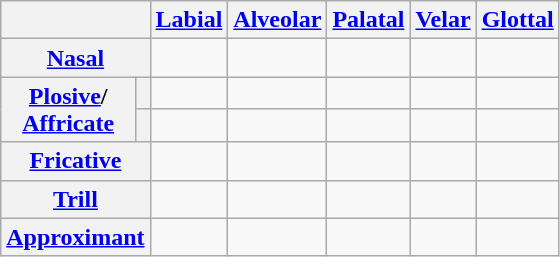<table class="wikitable" style="text-align:center;">
<tr>
<th colspan="2"></th>
<th><a href='#'>Labial</a></th>
<th><a href='#'>Alveolar</a></th>
<th><a href='#'>Palatal</a></th>
<th><a href='#'>Velar</a></th>
<th><a href='#'>Glottal</a></th>
</tr>
<tr>
<th colspan="2"><a href='#'>Nasal</a></th>
<td></td>
<td></td>
<td></td>
<td></td>
<td></td>
</tr>
<tr>
<th rowspan="2"><a href='#'>Plosive</a>/<br><a href='#'>Affricate</a></th>
<th></th>
<td></td>
<td></td>
<td></td>
<td></td>
<td></td>
</tr>
<tr>
<th></th>
<td></td>
<td></td>
<td></td>
<td></td>
<td></td>
</tr>
<tr>
<th colspan="2"><a href='#'>Fricative</a></th>
<td></td>
<td></td>
<td></td>
<td></td>
<td></td>
</tr>
<tr>
<th colspan="2"><a href='#'>Trill</a></th>
<td></td>
<td></td>
<td></td>
<td></td>
<td></td>
</tr>
<tr>
<th colspan="2"><a href='#'>Approximant</a></th>
<td></td>
<td></td>
<td></td>
<td></td>
<td></td>
</tr>
</table>
